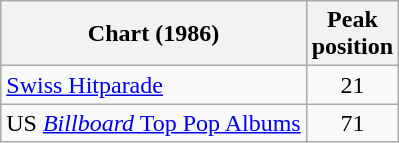<table class="wikitable">
<tr>
<th>Chart (1986)</th>
<th>Peak<br>position</th>
</tr>
<tr>
<td><a href='#'>Swiss Hitparade</a></td>
<td align="center">21</td>
</tr>
<tr>
<td>US <a href='#'><em>Billboard</em> Top Pop Albums</a></td>
<td align="center">71</td>
</tr>
</table>
